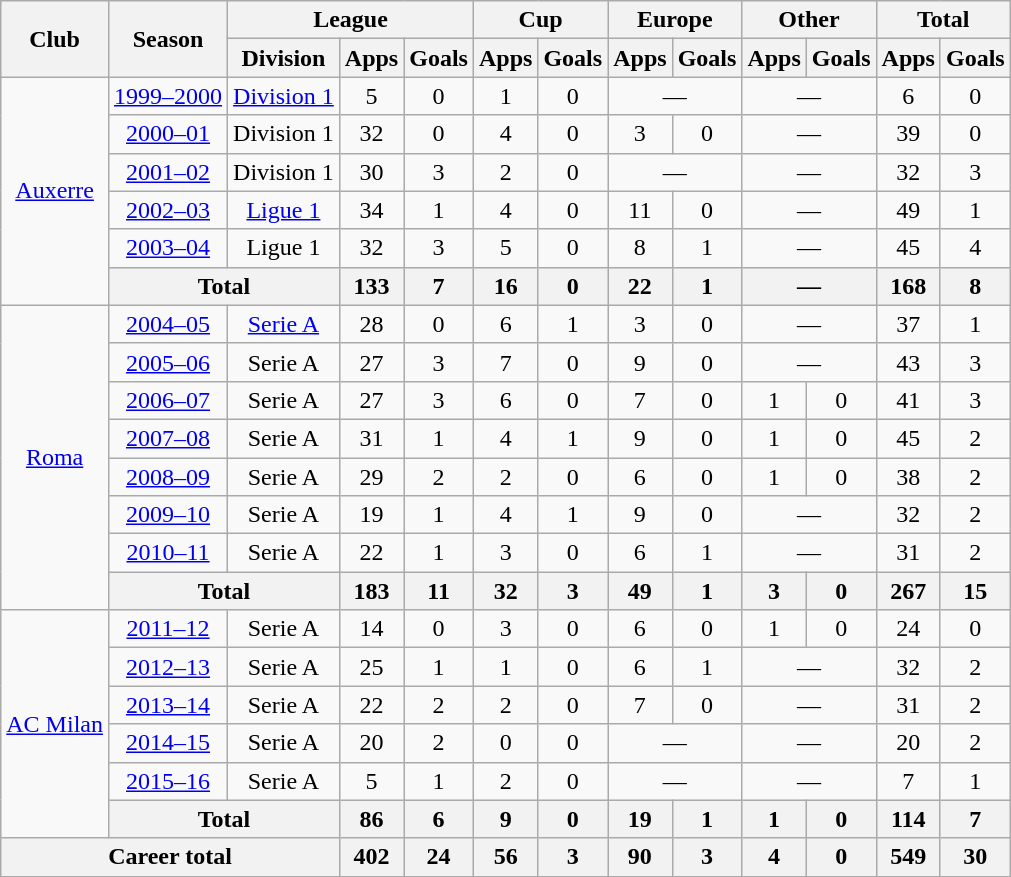<table class="wikitable" style="text-align: center;">
<tr>
<th rowspan="2">Club</th>
<th rowspan="2">Season</th>
<th colspan="3">League</th>
<th colspan="2">Cup</th>
<th colspan="2">Europe</th>
<th colspan="2">Other</th>
<th colspan="2">Total</th>
</tr>
<tr>
<th>Division</th>
<th>Apps</th>
<th>Goals</th>
<th>Apps</th>
<th>Goals</th>
<th>Apps</th>
<th>Goals</th>
<th>Apps</th>
<th>Goals</th>
<th>Apps</th>
<th>Goals</th>
</tr>
<tr>
<td rowspan="6"><a href='#'>Auxerre</a></td>
<td><a href='#'>1999–2000</a></td>
<td><a href='#'>Division 1</a></td>
<td>5</td>
<td>0</td>
<td>1</td>
<td>0</td>
<td colspan="2">—</td>
<td colspan="2">—</td>
<td>6</td>
<td>0</td>
</tr>
<tr>
<td><a href='#'>2000–01</a></td>
<td>Division 1</td>
<td>32</td>
<td>0</td>
<td>4</td>
<td>0</td>
<td>3</td>
<td>0</td>
<td colspan="2">—</td>
<td>39</td>
<td>0</td>
</tr>
<tr>
<td><a href='#'>2001–02</a></td>
<td>Division 1</td>
<td>30</td>
<td>3</td>
<td>2</td>
<td>0</td>
<td colspan="2">—</td>
<td colspan="2">—</td>
<td>32</td>
<td>3</td>
</tr>
<tr>
<td><a href='#'>2002–03</a></td>
<td><a href='#'>Ligue 1</a></td>
<td>34</td>
<td>1</td>
<td>4</td>
<td>0</td>
<td>11</td>
<td>0</td>
<td colspan="2">—</td>
<td>49</td>
<td>1</td>
</tr>
<tr>
<td><a href='#'>2003–04</a></td>
<td>Ligue 1</td>
<td>32</td>
<td>3</td>
<td>5</td>
<td>0</td>
<td>8</td>
<td>1</td>
<td colspan="2">—</td>
<td>45</td>
<td>4</td>
</tr>
<tr>
<th colspan="2">Total</th>
<th>133</th>
<th>7</th>
<th>16</th>
<th>0</th>
<th>22</th>
<th>1</th>
<th colspan="2">—</th>
<th>168</th>
<th>8</th>
</tr>
<tr>
<td rowspan="8"><a href='#'>Roma</a></td>
<td><a href='#'>2004–05</a></td>
<td><a href='#'>Serie A</a></td>
<td>28</td>
<td>0</td>
<td>6</td>
<td>1</td>
<td>3</td>
<td>0</td>
<td colspan="2">—</td>
<td>37</td>
<td>1</td>
</tr>
<tr>
<td><a href='#'>2005–06</a></td>
<td>Serie A</td>
<td>27</td>
<td>3</td>
<td>7</td>
<td>0</td>
<td>9</td>
<td>0</td>
<td colspan="2">—</td>
<td>43</td>
<td>3</td>
</tr>
<tr>
<td><a href='#'>2006–07</a></td>
<td>Serie A</td>
<td>27</td>
<td>3</td>
<td>6</td>
<td>0</td>
<td>7</td>
<td>0</td>
<td>1</td>
<td>0</td>
<td>41</td>
<td>3</td>
</tr>
<tr>
<td><a href='#'>2007–08</a></td>
<td>Serie A</td>
<td>31</td>
<td>1</td>
<td>4</td>
<td>1</td>
<td>9</td>
<td>0</td>
<td>1</td>
<td>0</td>
<td>45</td>
<td>2</td>
</tr>
<tr>
<td><a href='#'>2008–09</a></td>
<td>Serie A</td>
<td>29</td>
<td>2</td>
<td>2</td>
<td>0</td>
<td>6</td>
<td>0</td>
<td>1</td>
<td>0</td>
<td>38</td>
<td>2</td>
</tr>
<tr>
<td><a href='#'>2009–10</a></td>
<td>Serie A</td>
<td>19</td>
<td>1</td>
<td>4</td>
<td>1</td>
<td>9</td>
<td>0</td>
<td colspan="2">—</td>
<td>32</td>
<td>2</td>
</tr>
<tr>
<td><a href='#'>2010–11</a></td>
<td>Serie A</td>
<td>22</td>
<td>1</td>
<td>3</td>
<td>0</td>
<td>6</td>
<td>1</td>
<td colspan="2">—</td>
<td>31</td>
<td>2</td>
</tr>
<tr>
<th colspan="2">Total</th>
<th>183</th>
<th>11</th>
<th>32</th>
<th>3</th>
<th>49</th>
<th>1</th>
<th>3</th>
<th>0</th>
<th>267</th>
<th>15</th>
</tr>
<tr>
<td rowspan="6"><a href='#'>AC Milan</a></td>
<td><a href='#'>2011–12</a></td>
<td>Serie A</td>
<td>14</td>
<td>0</td>
<td>3</td>
<td>0</td>
<td>6</td>
<td>0</td>
<td>1</td>
<td>0</td>
<td>24</td>
<td>0</td>
</tr>
<tr>
<td><a href='#'>2012–13</a></td>
<td>Serie A</td>
<td>25</td>
<td>1</td>
<td>1</td>
<td>0</td>
<td>6</td>
<td>1</td>
<td colspan="2">—</td>
<td>32</td>
<td>2</td>
</tr>
<tr>
<td><a href='#'>2013–14</a></td>
<td>Serie A</td>
<td>22</td>
<td>2</td>
<td>2</td>
<td>0</td>
<td>7</td>
<td>0</td>
<td colspan="2">—</td>
<td>31</td>
<td>2</td>
</tr>
<tr>
<td><a href='#'>2014–15</a></td>
<td>Serie A</td>
<td>20</td>
<td>2</td>
<td>0</td>
<td>0</td>
<td colspan="2">—</td>
<td colspan="2">—</td>
<td>20</td>
<td>2</td>
</tr>
<tr>
<td><a href='#'>2015–16</a></td>
<td>Serie A</td>
<td>5</td>
<td>1</td>
<td>2</td>
<td>0</td>
<td colspan="2">—</td>
<td colspan="2">—</td>
<td>7</td>
<td>1</td>
</tr>
<tr>
<th colspan="2">Total</th>
<th>86</th>
<th>6</th>
<th>9</th>
<th>0</th>
<th>19</th>
<th>1</th>
<th>1</th>
<th>0</th>
<th>114</th>
<th>7</th>
</tr>
<tr>
<th colspan="3">Career total</th>
<th>402</th>
<th>24</th>
<th>56</th>
<th>3</th>
<th>90</th>
<th>3</th>
<th>4</th>
<th>0</th>
<th>549</th>
<th>30</th>
</tr>
</table>
